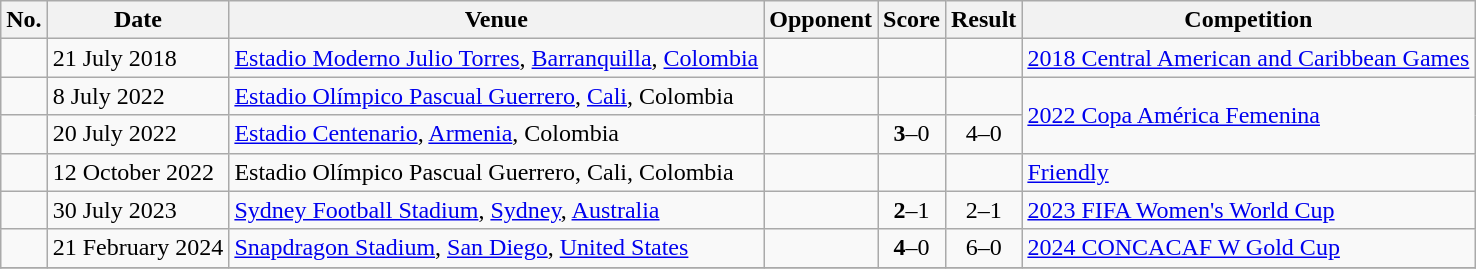<table class="wikitable">
<tr>
<th>No.</th>
<th>Date</th>
<th>Venue</th>
<th>Opponent</th>
<th>Score</th>
<th>Result</th>
<th>Competition</th>
</tr>
<tr>
<td></td>
<td>21 July 2018</td>
<td><a href='#'>Estadio Moderno Julio Torres</a>, <a href='#'>Barranquilla</a>, <a href='#'>Colombia</a></td>
<td></td>
<td></td>
<td></td>
<td><a href='#'>2018 Central American and Caribbean Games</a></td>
</tr>
<tr>
<td></td>
<td>8 July 2022</td>
<td><a href='#'>Estadio Olímpico Pascual Guerrero</a>, <a href='#'>Cali</a>, Colombia</td>
<td></td>
<td></td>
<td></td>
<td rowspan=2><a href='#'>2022 Copa América Femenina</a></td>
</tr>
<tr>
<td></td>
<td>20 July 2022</td>
<td><a href='#'>Estadio Centenario</a>, <a href='#'>Armenia</a>, Colombia</td>
<td></td>
<td align=center><strong>3</strong>–0</td>
<td align=center>4–0</td>
</tr>
<tr>
<td></td>
<td>12 October 2022</td>
<td>Estadio Olímpico Pascual Guerrero, Cali, Colombia</td>
<td></td>
<td></td>
<td></td>
<td><a href='#'>Friendly</a></td>
</tr>
<tr>
<td></td>
<td>30 July 2023</td>
<td><a href='#'>Sydney Football Stadium</a>, <a href='#'>Sydney</a>, <a href='#'>Australia</a></td>
<td></td>
<td align=center><strong>2</strong>–1</td>
<td align=center>2–1</td>
<td rowspan=1><a href='#'>2023 FIFA Women's World Cup</a></td>
</tr>
<tr>
<td></td>
<td>21 February 2024</td>
<td><a href='#'>Snapdragon Stadium</a>, <a href='#'>San Diego</a>, <a href='#'>United States</a></td>
<td></td>
<td align=center><strong>4</strong>–0</td>
<td align=center>6–0</td>
<td><a href='#'>2024 CONCACAF W Gold Cup</a></td>
</tr>
<tr>
</tr>
</table>
